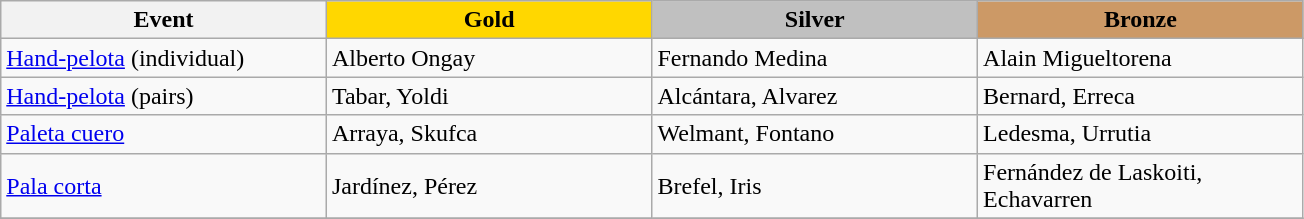<table class="wikitable" style="max-width: 23cm; width: 100%">
<tr>
<th scope="col">Event</th>
<th scope="col" style="background-color:gold; width:25%">Gold</th>
<th scope="col" style="background-color:silver; width:25%; width:25%">Silver</th>
<th scope="col" style="background-color:#cc9966; width:25%">Bronze</th>
</tr>
<tr>
<td><a href='#'>Hand-pelota</a> (individual)</td>
<td> Alberto Ongay</td>
<td> Fernando Medina</td>
<td> Alain Migueltorena</td>
</tr>
<tr>
<td><a href='#'>Hand-pelota</a> (pairs)</td>
<td> Tabar, Yoldi</td>
<td> Alcántara, Alvarez</td>
<td> Bernard, Erreca</td>
</tr>
<tr>
<td><a href='#'>Paleta cuero</a></td>
<td> Arraya, Skufca</td>
<td> Welmant, Fontano</td>
<td> Ledesma, Urrutia</td>
</tr>
<tr>
<td><a href='#'>Pala corta</a></td>
<td> Jardínez, Pérez</td>
<td> Brefel, Iris</td>
<td> Fernández de Laskoiti, Echavarren</td>
</tr>
<tr>
</tr>
</table>
